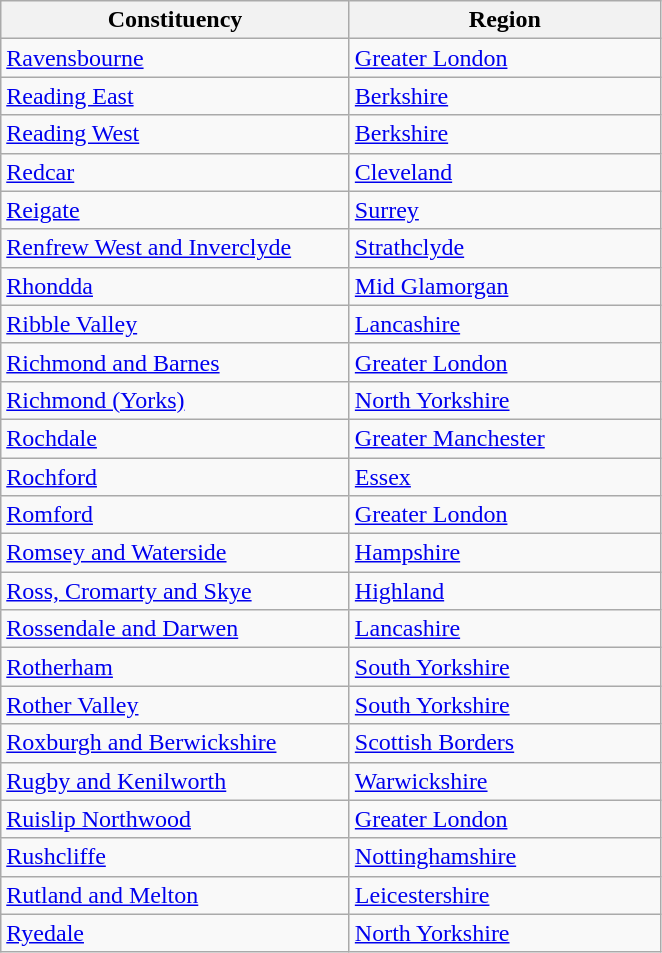<table class="wikitable">
<tr>
<th width="225px">Constituency</th>
<th width="200px">Region</th>
</tr>
<tr>
<td><a href='#'>Ravensbourne</a></td>
<td><a href='#'>Greater London</a></td>
</tr>
<tr>
<td><a href='#'>Reading East</a></td>
<td><a href='#'>Berkshire</a></td>
</tr>
<tr>
<td><a href='#'>Reading West</a></td>
<td><a href='#'>Berkshire</a></td>
</tr>
<tr>
<td><a href='#'>Redcar</a></td>
<td><a href='#'>Cleveland</a></td>
</tr>
<tr>
<td><a href='#'>Reigate</a></td>
<td><a href='#'>Surrey</a></td>
</tr>
<tr>
<td><a href='#'>Renfrew West and Inverclyde</a></td>
<td><a href='#'>Strathclyde</a></td>
</tr>
<tr>
<td><a href='#'>Rhondda</a></td>
<td><a href='#'>Mid Glamorgan</a></td>
</tr>
<tr>
<td><a href='#'>Ribble Valley</a></td>
<td><a href='#'>Lancashire</a></td>
</tr>
<tr>
<td><a href='#'>Richmond and Barnes</a></td>
<td><a href='#'>Greater London</a></td>
</tr>
<tr>
<td><a href='#'>Richmond (Yorks)</a></td>
<td><a href='#'>North Yorkshire</a></td>
</tr>
<tr>
<td><a href='#'>Rochdale</a></td>
<td><a href='#'>Greater Manchester</a></td>
</tr>
<tr>
<td><a href='#'>Rochford</a></td>
<td><a href='#'>Essex</a></td>
</tr>
<tr>
<td><a href='#'>Romford</a></td>
<td><a href='#'>Greater London</a></td>
</tr>
<tr>
<td><a href='#'>Romsey and Waterside</a></td>
<td><a href='#'>Hampshire</a></td>
</tr>
<tr>
<td><a href='#'>Ross, Cromarty and Skye</a></td>
<td><a href='#'>Highland</a></td>
</tr>
<tr>
<td><a href='#'>Rossendale and Darwen</a></td>
<td><a href='#'>Lancashire</a></td>
</tr>
<tr>
<td><a href='#'>Rotherham</a></td>
<td><a href='#'>South Yorkshire</a></td>
</tr>
<tr>
<td><a href='#'>Rother Valley</a></td>
<td><a href='#'>South Yorkshire</a></td>
</tr>
<tr>
<td><a href='#'>Roxburgh and Berwickshire</a></td>
<td><a href='#'>Scottish Borders</a></td>
</tr>
<tr>
<td><a href='#'>Rugby and Kenilworth</a></td>
<td><a href='#'>Warwickshire</a></td>
</tr>
<tr>
<td><a href='#'>Ruislip Northwood</a></td>
<td><a href='#'>Greater London</a></td>
</tr>
<tr>
<td><a href='#'>Rushcliffe</a></td>
<td><a href='#'>Nottinghamshire</a></td>
</tr>
<tr>
<td><a href='#'>Rutland and Melton</a></td>
<td><a href='#'>Leicestershire</a></td>
</tr>
<tr>
<td><a href='#'>Ryedale</a></td>
<td><a href='#'>North Yorkshire</a></td>
</tr>
</table>
